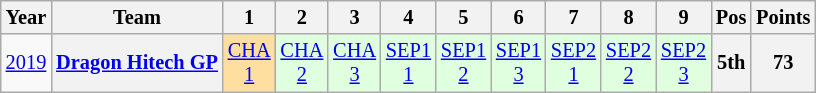<table class="wikitable" style="text-align:center; font-size:85%">
<tr>
<th>Year</th>
<th>Team</th>
<th>1</th>
<th>2</th>
<th>3</th>
<th>4</th>
<th>5</th>
<th>6</th>
<th>7</th>
<th>8</th>
<th>9</th>
<th>Pos</th>
<th>Points</th>
</tr>
<tr>
<td><a href='#'>2019</a></td>
<th nowrap><a href='#'>Dragon Hitech GP</a></th>
<td style="background:#FFDF9F;"><a href='#'>CHA<br>1</a><br></td>
<td style="background:#DFFFDF;"><a href='#'>CHA<br>2</a><br></td>
<td style="background:#DFFFDF;"><a href='#'>CHA<br>3</a><br></td>
<td style="background:#DFFFDF;"><a href='#'>SEP1<br>1</a><br></td>
<td style="background:#DFFFDF;"><a href='#'>SEP1<br>2</a><br></td>
<td style="background:#DFFFDF;"><a href='#'>SEP1<br>3</a><br></td>
<td style="background:#DFFFDF;"><a href='#'>SEP2<br>1</a><br></td>
<td style="background:#DFFFDF;"><a href='#'>SEP2<br>2</a><br></td>
<td style="background:#DFFFDF;"><a href='#'>SEP2<br>3</a><br></td>
<th>5th</th>
<th>73</th>
</tr>
</table>
